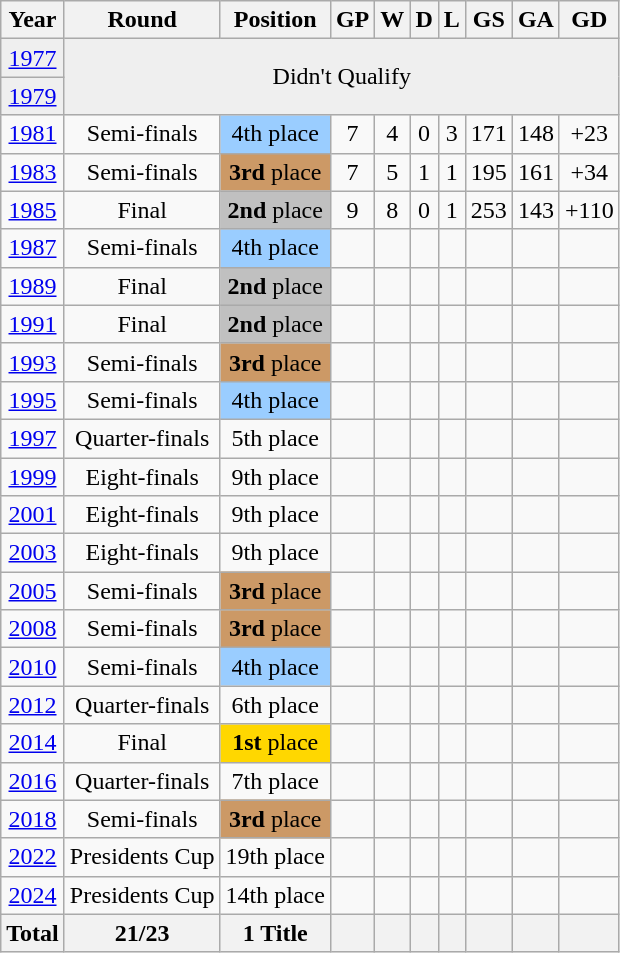<table class="wikitable" style="text-align: center;">
<tr>
<th>Year</th>
<th>Round</th>
<th>Position</th>
<th>GP</th>
<th>W</th>
<th>D</th>
<th>L</th>
<th>GS</th>
<th>GA</th>
<th>GD</th>
</tr>
<tr bgcolor=efefef>
<td><a href='#'>1977</a> </td>
<td colspan=9 rowspan=2>Didn't Qualify</td>
</tr>
<tr bgcolor=efefef>
<td><a href='#'>1979</a> </td>
</tr>
<tr bgcolor=>
<td><a href='#'>1981</a> </td>
<td>Semi-finals</td>
<td bgcolor=9acdff>4th place</td>
<td>7</td>
<td>4</td>
<td>0</td>
<td>3</td>
<td>171</td>
<td>148</td>
<td>+23</td>
</tr>
<tr bgcolor=>
<td><a href='#'>1983</a> </td>
<td>Semi-finals</td>
<td bgcolor=#cc9966><strong>3rd</strong> place</td>
<td>7</td>
<td>5</td>
<td>1</td>
<td>1</td>
<td>195</td>
<td>161</td>
<td>+34</td>
</tr>
<tr bgcolor=>
<td><a href='#'>1985</a> </td>
<td>Final</td>
<td bgcolor=silver><strong>2nd</strong> place</td>
<td>9</td>
<td>8</td>
<td>0</td>
<td>1</td>
<td>253</td>
<td>143</td>
<td>+110</td>
</tr>
<tr bgcolor=>
<td><a href='#'>1987</a> </td>
<td>Semi-finals</td>
<td bgcolor=9acdff>4th place</td>
<td></td>
<td></td>
<td></td>
<td></td>
<td></td>
<td></td>
<td></td>
</tr>
<tr bgcolor=>
<td><a href='#'>1989</a> </td>
<td>Final</td>
<td bgcolor=silver><strong>2nd</strong> place</td>
<td></td>
<td></td>
<td></td>
<td></td>
<td></td>
<td></td>
<td></td>
</tr>
<tr bgcolor=>
<td><a href='#'>1991</a> </td>
<td>Final</td>
<td bgcolor=silver><strong>2nd</strong> place</td>
<td></td>
<td></td>
<td></td>
<td></td>
<td></td>
<td></td>
<td></td>
</tr>
<tr bgcolor=>
<td><a href='#'>1993</a> </td>
<td>Semi-finals</td>
<td bgcolor=#cc9966><strong>3rd</strong> place</td>
<td></td>
<td></td>
<td></td>
<td></td>
<td></td>
<td></td>
<td></td>
</tr>
<tr bgcolor=>
<td><a href='#'>1995</a> </td>
<td>Semi-finals</td>
<td bgcolor=9acdff>4th place</td>
<td></td>
<td></td>
<td></td>
<td></td>
<td></td>
<td></td>
<td></td>
</tr>
<tr bgcolor=>
<td><a href='#'>1997</a> </td>
<td>Quarter-finals</td>
<td>5th place</td>
<td></td>
<td></td>
<td></td>
<td></td>
<td></td>
<td></td>
<td></td>
</tr>
<tr bgcolor=>
<td><a href='#'>1999</a> </td>
<td>Eight-finals</td>
<td>9th place</td>
<td></td>
<td></td>
<td></td>
<td></td>
<td></td>
<td></td>
<td></td>
</tr>
<tr bgcolor=>
<td><a href='#'>2001</a> </td>
<td>Eight-finals</td>
<td>9th place</td>
<td></td>
<td></td>
<td></td>
<td></td>
<td></td>
<td></td>
<td></td>
</tr>
<tr bgcolor=>
<td><a href='#'>2003</a> </td>
<td>Eight-finals</td>
<td>9th place</td>
<td></td>
<td></td>
<td></td>
<td></td>
<td></td>
<td></td>
<td></td>
</tr>
<tr bgcolor=>
<td><a href='#'>2005</a> </td>
<td>Semi-finals</td>
<td bgcolor=#cc9966><strong>3rd</strong> place</td>
<td></td>
<td></td>
<td></td>
<td></td>
<td></td>
<td></td>
<td></td>
</tr>
<tr bgcolor=>
<td><a href='#'>2008</a> </td>
<td>Semi-finals</td>
<td bgcolor=#cc9966><strong>3rd</strong> place</td>
<td></td>
<td></td>
<td></td>
<td></td>
<td></td>
<td></td>
<td></td>
</tr>
<tr bgcolor=>
<td><a href='#'>2010</a> </td>
<td>Semi-finals</td>
<td bgcolor=9acdff>4th place</td>
<td></td>
<td></td>
<td></td>
<td></td>
<td></td>
<td></td>
<td></td>
</tr>
<tr bgcolor=>
<td><a href='#'>2012</a> </td>
<td>Quarter-finals</td>
<td>6th place</td>
<td></td>
<td></td>
<td></td>
<td></td>
<td></td>
<td></td>
<td></td>
</tr>
<tr bgcolor=>
<td><a href='#'>2014</a> </td>
<td>Final</td>
<td bgcolor=gold><strong>1st</strong> place</td>
<td></td>
<td></td>
<td></td>
<td></td>
<td></td>
<td></td>
<td></td>
</tr>
<tr bgcolor=>
<td><a href='#'>2016</a> </td>
<td>Quarter-finals</td>
<td>7th place</td>
<td></td>
<td></td>
<td></td>
<td></td>
<td></td>
<td></td>
<td></td>
</tr>
<tr bgcolor=>
<td><a href='#'>2018</a> </td>
<td>Semi-finals</td>
<td bgcolor=#cc9966><strong>3rd</strong> place</td>
<td></td>
<td></td>
<td></td>
<td></td>
<td></td>
<td></td>
<td></td>
</tr>
<tr bgcolor=>
<td><a href='#'>2022</a> </td>
<td>Presidents Cup</td>
<td>19th place</td>
<td></td>
<td></td>
<td></td>
<td></td>
<td></td>
<td></td>
<td></td>
</tr>
<tr bgcolor=>
<td><a href='#'>2024</a> </td>
<td>Presidents Cup</td>
<td>14th place</td>
<td></td>
<td></td>
<td></td>
<td></td>
<td></td>
<td></td>
<td></td>
</tr>
<tr>
<th>Total</th>
<th>21/23</th>
<th>1 Title</th>
<th></th>
<th></th>
<th></th>
<th></th>
<th></th>
<th></th>
<th></th>
</tr>
</table>
